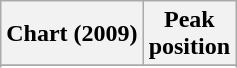<table class="wikitable sortable">
<tr>
<th>Chart (2009)</th>
<th>Peak<br>position</th>
</tr>
<tr>
</tr>
<tr>
</tr>
<tr>
</tr>
<tr>
</tr>
</table>
